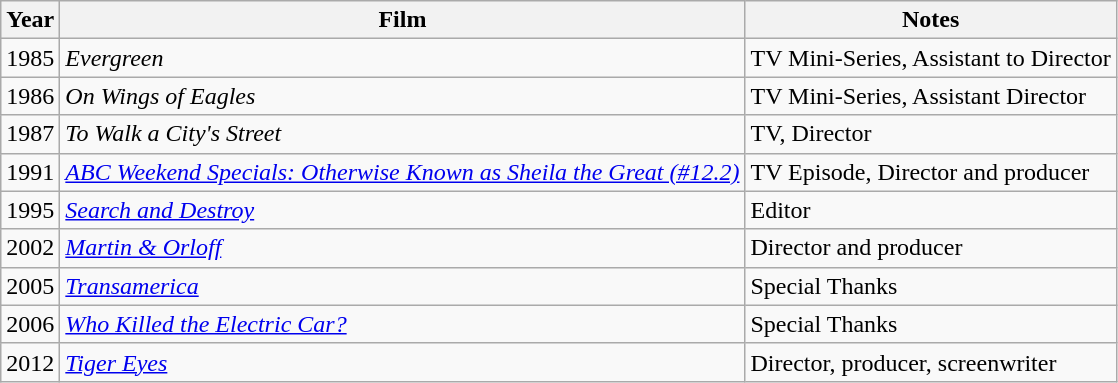<table class="wikitable">
<tr>
<th>Year</th>
<th>Film</th>
<th>Notes</th>
</tr>
<tr>
<td>1985</td>
<td><em>Evergreen</em></td>
<td>TV Mini-Series, Assistant to Director</td>
</tr>
<tr>
<td>1986</td>
<td><em>On Wings of Eagles</em></td>
<td>TV Mini-Series, Assistant Director</td>
</tr>
<tr>
<td>1987</td>
<td><em>To Walk a City's Street</em></td>
<td>TV, Director</td>
</tr>
<tr>
<td>1991</td>
<td><em><a href='#'>ABC Weekend Specials: Otherwise Known as Sheila the Great (#12.2)</a></em></td>
<td>TV Episode, Director and producer</td>
</tr>
<tr>
<td>1995</td>
<td><em><a href='#'>Search and Destroy</a></em></td>
<td>Editor</td>
</tr>
<tr>
<td>2002</td>
<td><em><a href='#'>Martin & Orloff</a></em></td>
<td>Director and producer</td>
</tr>
<tr>
<td>2005</td>
<td><em><a href='#'>Transamerica</a></em></td>
<td>Special Thanks</td>
</tr>
<tr>
<td>2006</td>
<td><em><a href='#'>Who Killed the Electric Car?</a></em></td>
<td>Special Thanks</td>
</tr>
<tr>
<td>2012</td>
<td><em><a href='#'>Tiger Eyes</a></em></td>
<td>Director, producer, screenwriter</td>
</tr>
</table>
